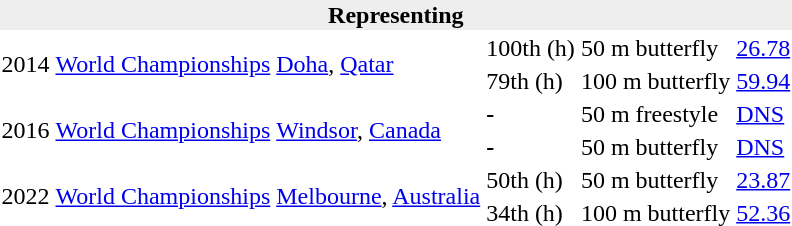<table>
<tr>
<th bgcolor="#eeeeee" colspan="6">Representing </th>
</tr>
<tr>
<td rowspan=2>2014</td>
<td rowspan=2><a href='#'>World Championships</a></td>
<td rowspan=2 align=left> <a href='#'>Doha</a>, <a href='#'>Qatar</a></td>
<td>100th (h)</td>
<td>50 m butterfly</td>
<td><a href='#'>26.78</a></td>
</tr>
<tr>
<td>79th (h)</td>
<td>100 m butterfly</td>
<td><a href='#'>59.94</a></td>
</tr>
<tr>
<td rowspan=2>2016</td>
<td rowspan=2><a href='#'>World Championships</a></td>
<td rowspan=2 align=left> <a href='#'>Windsor</a>, <a href='#'>Canada</a></td>
<td><strong>-</strong></td>
<td>50 m freestyle</td>
<td><a href='#'>DNS</a></td>
</tr>
<tr>
<td><strong>-</strong></td>
<td>50 m butterfly</td>
<td><a href='#'>DNS</a></td>
</tr>
<tr>
<td rowspan=2>2022</td>
<td rowspan=2><a href='#'>World Championships</a></td>
<td rowspan=2 align=left> <a href='#'>Melbourne</a>, <a href='#'>Australia</a></td>
<td>50th (h)</td>
<td>50 m butterfly</td>
<td><a href='#'>23.87</a></td>
</tr>
<tr>
<td>34th (h)</td>
<td>100 m butterfly</td>
<td><a href='#'>52.36</a></td>
</tr>
</table>
